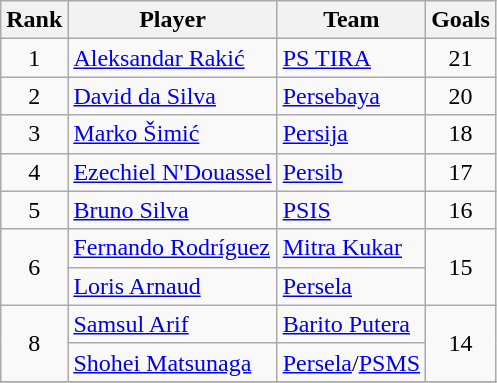<table class="wikitable" style="text-align:center">
<tr>
<th>Rank</th>
<th>Player</th>
<th>Team</th>
<th>Goals</th>
</tr>
<tr>
<td>1</td>
<td align="left"> <a href='#'>Aleksandar Rakić</a></td>
<td align="left"><a href='#'>PS TIRA</a></td>
<td>21</td>
</tr>
<tr>
<td>2</td>
<td align="left"> <a href='#'>David da Silva</a></td>
<td align="left"><a href='#'>Persebaya</a></td>
<td>20</td>
</tr>
<tr>
<td>3</td>
<td align="left"> <a href='#'>Marko Šimić</a></td>
<td align="left"><a href='#'>Persija</a></td>
<td>18</td>
</tr>
<tr>
<td>4</td>
<td align="left"> <a href='#'>Ezechiel N'Douassel</a></td>
<td align="left"><a href='#'>Persib</a></td>
<td>17</td>
</tr>
<tr>
<td>5</td>
<td align="left"> <a href='#'>Bruno Silva</a></td>
<td align="left"><a href='#'>PSIS</a></td>
<td>16</td>
</tr>
<tr>
<td rowspan="2">6</td>
<td align="left"> <a href='#'>Fernando Rodríguez</a></td>
<td align="left"><a href='#'>Mitra Kukar</a></td>
<td rowspan="2">15</td>
</tr>
<tr>
<td align="left"> <a href='#'>Loris Arnaud</a></td>
<td align="left"><a href='#'>Persela</a></td>
</tr>
<tr>
<td rowspan="2">8</td>
<td align="left"> <a href='#'>Samsul Arif</a></td>
<td align="left"><a href='#'>Barito Putera</a></td>
<td rowspan="2">14</td>
</tr>
<tr>
<td align="left"> <a href='#'>Shohei Matsunaga</a></td>
<td align="left"><a href='#'>Persela</a>/<a href='#'>PSMS</a></td>
</tr>
<tr>
</tr>
</table>
